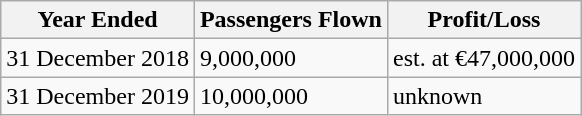<table class="wikitable">
<tr>
<th>Year Ended</th>
<th>Passengers Flown</th>
<th>Profit/Loss</th>
</tr>
<tr>
<td>31 December 2018</td>
<td>9,000,000</td>
<td>est. at €47,000,000 </td>
</tr>
<tr>
<td>31 December 2019</td>
<td>10,000,000</td>
<td>unknown</td>
</tr>
</table>
